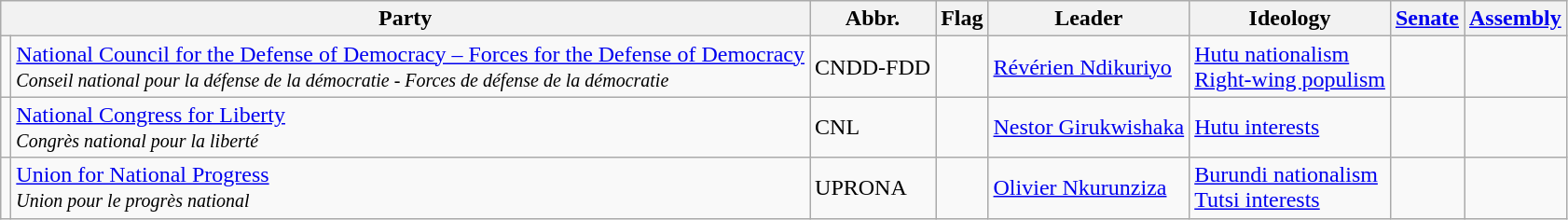<table class="wikitable">
<tr>
<th colspan=2>Party</th>
<th>Abbr.</th>
<th>Flag</th>
<th>Leader</th>
<th>Ideology</th>
<th><a href='#'>Senate</a></th>
<th><a href='#'>Assembly</a></th>
</tr>
<tr>
<td bgcolor=></td>
<td><a href='#'>National Council for the Defense of Democracy – Forces for the Defense of Democracy</a><br><small><em>Conseil national pour la défense de la démocratie - Forces de défense de la démocratie</em></small></td>
<td>CNDD-FDD</td>
<td></td>
<td><a href='#'>Révérien Ndikuriyo</a></td>
<td><a href='#'>Hutu nationalism</a><br><a href='#'>Right-wing populism</a></td>
<td></td>
<td></td>
</tr>
<tr>
<td bgcolor=></td>
<td><a href='#'>National Congress for Liberty</a><br><small><em>Congrès national pour la liberté</em></small></td>
<td>CNL</td>
<td></td>
<td><a href='#'>Nestor Girukwishaka</a></td>
<td><a href='#'>Hutu interests</a></td>
<td></td>
<td></td>
</tr>
<tr>
<td bgcolor=></td>
<td><a href='#'>Union for National Progress</a><br><small><em>Union pour le progrès national</em></small></td>
<td>UPRONA</td>
<td></td>
<td><a href='#'>Olivier Nkurunziza</a></td>
<td><a href='#'>Burundi nationalism</a><br><a href='#'>Tutsi interests</a></td>
<td></td>
<td></td>
</tr>
</table>
